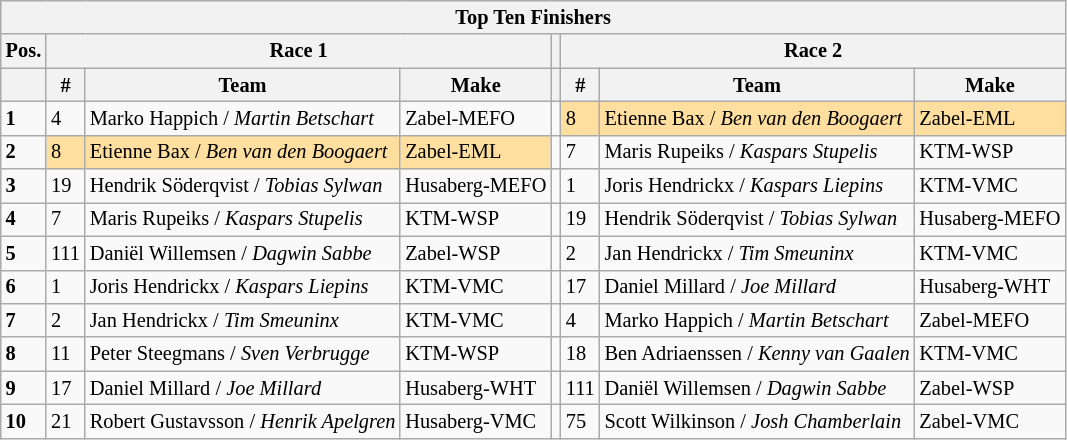<table class="wikitable" style="font-size: 85%;">
<tr>
<th colspan=8>Top Ten Finishers</th>
</tr>
<tr>
<th>Pos.</th>
<th colspan=3>Race 1</th>
<th></th>
<th colspan=3>Race 2</th>
</tr>
<tr>
<th></th>
<th>#</th>
<th>Team</th>
<th>Make</th>
<th></th>
<th>#</th>
<th>Team</th>
<th>Make</th>
</tr>
<tr>
<td><strong>1</strong></td>
<td>4</td>
<td> Marko Happich / <em>Martin Betschart</em></td>
<td>Zabel-MEFO</td>
<td></td>
<td style="background:#ffdf9f;">8</td>
<td style="background:#ffdf9f;"> Etienne Bax / <em>Ben van den Boogaert</em></td>
<td style="background:#ffdf9f;">Zabel-EML</td>
</tr>
<tr>
<td><strong>2</strong></td>
<td style="background:#ffdf9f;">8</td>
<td style="background:#ffdf9f;"> Etienne Bax / <em>Ben van den Boogaert</em></td>
<td style="background:#ffdf9f;">Zabel-EML</td>
<td></td>
<td>7</td>
<td> Maris Rupeiks / <em>Kaspars Stupelis</em></td>
<td>KTM-WSP</td>
</tr>
<tr>
<td><strong>3</strong></td>
<td>19</td>
<td> Hendrik Söderqvist / <em>Tobias Sylwan</em></td>
<td>Husaberg-MEFO</td>
<td></td>
<td>1</td>
<td> Joris Hendrickx / <em>Kaspars Liepins</em></td>
<td>KTM-VMC</td>
</tr>
<tr>
<td><strong>4</strong></td>
<td>7</td>
<td> Maris Rupeiks / <em>Kaspars Stupelis</em></td>
<td>KTM-WSP</td>
<td></td>
<td>19</td>
<td> Hendrik Söderqvist / <em>Tobias Sylwan</em></td>
<td>Husaberg-MEFO</td>
</tr>
<tr>
<td><strong>5</strong></td>
<td>111</td>
<td> Daniël Willemsen / <em>Dagwin Sabbe</em></td>
<td>Zabel-WSP</td>
<td></td>
<td>2</td>
<td> Jan Hendrickx / <em>Tim Smeuninx</em></td>
<td>KTM-VMC</td>
</tr>
<tr>
<td><strong>6</strong></td>
<td>1</td>
<td> Joris Hendrickx / <em>Kaspars Liepins</em></td>
<td>KTM-VMC</td>
<td></td>
<td>17</td>
<td> Daniel Millard / <em>Joe Millard</em></td>
<td>Husaberg-WHT</td>
</tr>
<tr>
<td><strong>7</strong></td>
<td>2</td>
<td> Jan Hendrickx / <em>Tim Smeuninx</em></td>
<td>KTM-VMC</td>
<td></td>
<td>4</td>
<td> Marko Happich / <em>Martin Betschart</em></td>
<td>Zabel-MEFO</td>
</tr>
<tr>
<td><strong>8</strong></td>
<td>11</td>
<td> Peter Steegmans / <em>Sven Verbrugge</em></td>
<td>KTM-WSP</td>
<td></td>
<td>18</td>
<td> Ben Adriaenssen / <em>Kenny van Gaalen</em></td>
<td>KTM-VMC</td>
</tr>
<tr>
<td><strong>9</strong></td>
<td>17</td>
<td> Daniel Millard / <em>Joe Millard</em></td>
<td>Husaberg-WHT</td>
<td></td>
<td>111</td>
<td> Daniël Willemsen / <em>Dagwin Sabbe</em></td>
<td>Zabel-WSP</td>
</tr>
<tr>
<td><strong>10</strong></td>
<td>21</td>
<td> Robert Gustavsson / <em>Henrik Apelgren</em></td>
<td>Husaberg-VMC</td>
<td></td>
<td>75</td>
<td> Scott Wilkinson / <em>Josh Chamberlain</em></td>
<td>Zabel-VMC</td>
</tr>
</table>
